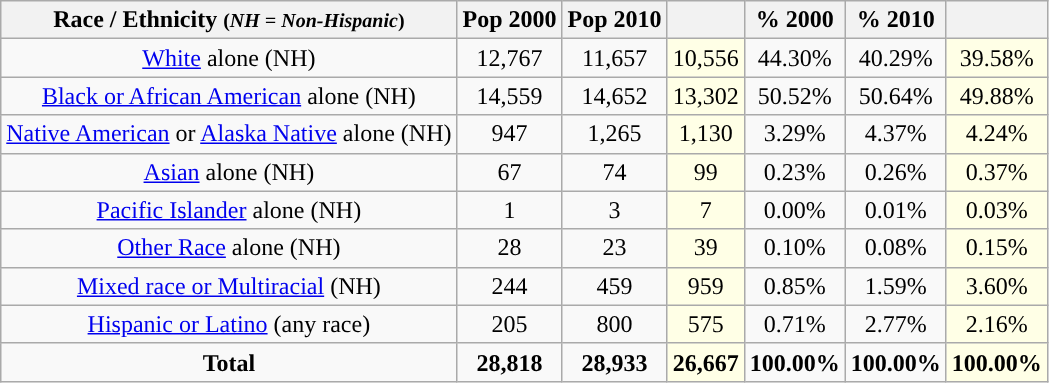<table class="wikitable" style="text-align:center;">
<tr>
<th>Race / Ethnicity <small>(<em>NH = Non-Hispanic</em>)</small></th>
<th>Pop 2000</th>
<th>Pop 2010</th>
<th></th>
<th>% 2000</th>
<th>% 2010</th>
<th></th>
</tr>
<tr>
<td><a href='#'>White</a> alone (NH)</td>
<td>12,767</td>
<td>11,657</td>
<td style='background: #ffffe6;'>10,556</td>
<td>44.30%</td>
<td>40.29%</td>
<td style='background: #ffffe6;'>39.58%</td>
</tr>
<tr>
<td><a href='#'>Black or African American</a> alone (NH)</td>
<td>14,559</td>
<td>14,652</td>
<td style='background: #ffffe6;'>13,302</td>
<td>50.52%</td>
<td>50.64%</td>
<td style='background: #ffffe6;'>49.88%</td>
</tr>
<tr>
<td><a href='#'>Native American</a> or <a href='#'>Alaska Native</a> alone (NH)</td>
<td>947</td>
<td>1,265</td>
<td style='background: #ffffe6;'>1,130</td>
<td>3.29%</td>
<td>4.37%</td>
<td style='background: #ffffe6;'>4.24%</td>
</tr>
<tr>
<td><a href='#'>Asian</a> alone (NH)</td>
<td>67</td>
<td>74</td>
<td style='background: #ffffe6;'>99</td>
<td>0.23%</td>
<td>0.26%</td>
<td style='background: #ffffe6;'>0.37%</td>
</tr>
<tr>
<td><a href='#'>Pacific Islander</a> alone (NH)</td>
<td>1</td>
<td>3</td>
<td style='background: #ffffe6;'>7</td>
<td>0.00%</td>
<td>0.01%</td>
<td style='background: #ffffe6;'>0.03%</td>
</tr>
<tr>
<td><a href='#'>Other Race</a> alone (NH)</td>
<td>28</td>
<td>23</td>
<td style='background: #ffffe6;'>39</td>
<td>0.10%</td>
<td>0.08%</td>
<td style='background: #ffffe6;'>0.15%</td>
</tr>
<tr>
<td><a href='#'>Mixed race or Multiracial</a> (NH)</td>
<td>244</td>
<td>459</td>
<td style='background: #ffffe6;'>959</td>
<td>0.85%</td>
<td>1.59%</td>
<td style='background: #ffffe6;'>3.60%</td>
</tr>
<tr>
<td><a href='#'>Hispanic or Latino</a> (any race)</td>
<td>205</td>
<td>800</td>
<td style='background: #ffffe6;'>575</td>
<td>0.71%</td>
<td>2.77%</td>
<td style='background: #ffffe6;'>2.16%</td>
</tr>
<tr>
<td><strong>Total</strong></td>
<td><strong>28,818</strong></td>
<td><strong>28,933</strong></td>
<td style='background: #ffffe6;'><strong>26,667</strong></td>
<td><strong>100.00%</strong></td>
<td><strong>100.00%</strong></td>
<td style='background: #ffffe6;'><strong>100.00%</strong></td>
</tr>
</table>
